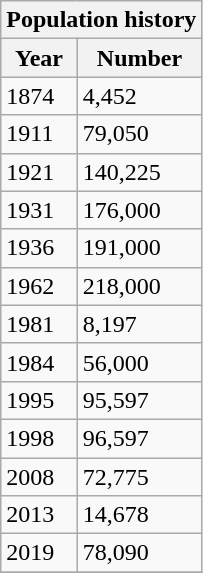<table class="wikitable" style="margin-top:0;">
<tr>
<th colspan="2">Population history</th>
</tr>
<tr style="background:lightgrey;">
<th>Year</th>
<th>Number</th>
</tr>
<tr>
<td>1874</td>
<td>4,452</td>
</tr>
<tr>
<td>1911</td>
<td>79,050</td>
</tr>
<tr>
<td>1921</td>
<td>140,225</td>
</tr>
<tr>
<td>1931</td>
<td>176,000</td>
</tr>
<tr>
<td>1936</td>
<td>191,000</td>
</tr>
<tr>
<td>1962</td>
<td>218,000</td>
</tr>
<tr>
<td>1981</td>
<td>8,197</td>
</tr>
<tr>
<td>1984</td>
<td>56,000</td>
</tr>
<tr>
<td>1995</td>
<td>95,597</td>
</tr>
<tr>
<td>1998</td>
<td>96,597</td>
</tr>
<tr>
<td>2008</td>
<td>72,775</td>
</tr>
<tr>
<td>2013</td>
<td>14,678</td>
</tr>
<tr>
<td>2019</td>
<td>78,090</td>
</tr>
<tr>
</tr>
</table>
